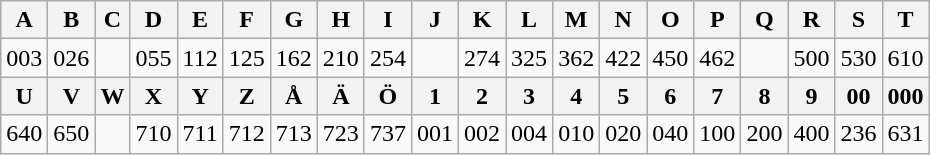<table class="wikitable">
<tr>
<th>A</th>
<th>B</th>
<th>C</th>
<th>D</th>
<th>E</th>
<th>F</th>
<th>G</th>
<th>H</th>
<th>I</th>
<th>J</th>
<th>K</th>
<th>L</th>
<th>M</th>
<th>N</th>
<th>O</th>
<th>P</th>
<th>Q</th>
<th>R</th>
<th>S</th>
<th>T</th>
</tr>
<tr>
<td>003</td>
<td>026</td>
<td></td>
<td>055</td>
<td>112</td>
<td>125</td>
<td>162</td>
<td>210</td>
<td>254</td>
<td></td>
<td>274</td>
<td>325</td>
<td>362</td>
<td>422</td>
<td>450</td>
<td>462</td>
<td></td>
<td>500</td>
<td>530</td>
<td>610</td>
</tr>
<tr>
<th>U</th>
<th>V</th>
<th>W</th>
<th>X</th>
<th>Y</th>
<th>Z</th>
<th>Å</th>
<th>Ä</th>
<th>Ö</th>
<th>1</th>
<th>2</th>
<th>3</th>
<th>4</th>
<th>5</th>
<th>6</th>
<th>7</th>
<th>8</th>
<th>9</th>
<th>00</th>
<th>000</th>
</tr>
<tr>
<td>640</td>
<td>650</td>
<td></td>
<td>710</td>
<td>711</td>
<td>712</td>
<td>713</td>
<td>723</td>
<td>737</td>
<td>001</td>
<td>002</td>
<td>004</td>
<td>010</td>
<td>020</td>
<td>040</td>
<td>100</td>
<td>200</td>
<td>400</td>
<td>236</td>
<td>631</td>
</tr>
</table>
